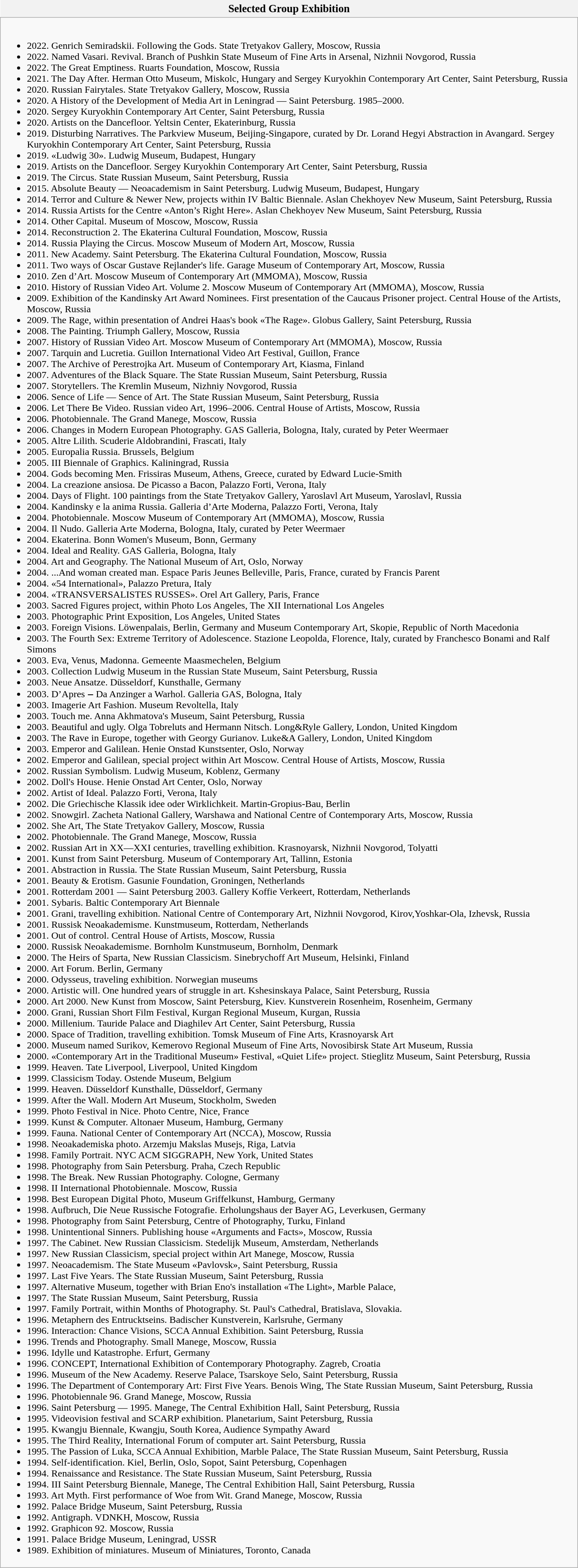<table class="wikitable collapsible collapsed" style="width:75%;font-size:100%;border:none;">
<tr>
<th colspan=10 style="border:none;font-size:110%;">Selected Group Exhibition</th>
</tr>
<tr>
<td><br><ul><li>2022. Genrich Semiradskii. Following the Gods. State Tretyakov Gallery, Moscow, Russia</li><li>2022. Named Vasari. Revival. Branch of Pushkin State Museum of Fine Arts in Arsenal, Nizhnii Novgorod, Russia</li><li>2022. The Great Emptiness. Ruarts Foundation, Moscow, Russia</li><li>2021. The Day After. Herman Otto Museum, Miskolc, Hungary and Sergey Kuryokhin Contemporary Art Center, Saint Petersburg, Russia</li><li>2020. Russian Fairytales. State Tretyakov Gallery, Moscow, Russia</li><li>2020. A History of the Development of Media Art in Leningrad — Saint Petersburg. 1985–2000.</li><li>2020. Sergey Kuryokhin Contemporary Art Center, Saint Petersburg, Russia</li><li>2020. Artists on the Dancefloor. Yeltsin Center, Ekaterinburg, Russia</li><li>2019. Disturbing Narratives. The Parkview Museum, Beijing-Singapore, curated by Dr. Lorand Hegyi Abstraction in Avangard. Sergey Kuryokhin Contemporary Art Center, Saint Petersburg, Russia</li><li>2019. «Ludwig 30». Ludwig Museum, Budapest, Hungary</li><li>2019. Artists on the Dancefloor. Sergey Kuryokhin Contemporary Art Center, Saint Petersburg, Russia</li><li>2019. The Circus. State Russian Museum, Saint Petersburg, Russia</li><li>2015. Absolute Beauty — Neoacademism in Saint Petersburg. Ludwig Museum, Budapest, Hungary</li><li>2014. Terror and Culture & Newer New, projects within IV Baltic Biennale. Aslan Chekhoyev New Museum, Saint Petersburg, Russia</li><li>2014. Russia Artists for the Centre «Anton’s Right Here». Aslan Chekhoyev New Museum, Saint Petersburg, Russia</li><li>2014. Other Capital. Museum of Moscow, Moscow, Russia</li><li>2014. Reconstruction 2. The Ekaterina Cultural Foundation, Moscow, Russia</li><li>2014. Russia Playing the Circus. Moscow Museum of Modern Art, Moscow, Russia</li><li>2011. New Academy. Saint Petersburg. The Ekaterina Cultural Foundation, Moscow, Russia</li><li>2011. Two ways of Oscar Gustave Rejlander's life. Garage Museum of Contemporary Art, Moscow, Russia</li><li>2010. Zen d’Art. Moscow Museum of Contemporary Art (MMOMA), Moscow, Russia</li><li>2010. History of Russian Video Art. Volume 2. Moscow Museum of Contemporary Art (MMOMA), Moscow, Russia</li><li>2009. Exhibition of the Kandinsky Art Award Nominees. First presentation of the Caucaus Prisoner project. Central House of the Artists, Moscow, Russia</li><li>2009. The Rage, within presentation of Andrei Haas's book «The Rage». Globus Gallery, Saint Petersburg, Russia</li><li>2008. The Painting. Triumph Gallery, Moscow, Russia</li><li>2007. History of Russian Video Art. Moscow Museum of Contemporary Art (MMOMA), Moscow, Russia</li><li>2007. Tarquin and Lucretia. Guillon International Video Art Festival, Guillon, France</li><li>2007. The Archive of Perestrojka Art. Museum of Contemporary Art, Kiasma, Finland</li><li>2007. Adventures of the Black Square. The State Russian Museum, Saint Petersburg, Russia</li><li>2007. Storytellers. The Kremlin Museum, Nizhniy Novgorod, Russia</li><li>2006. Sence of Life — Sence of Art. The State Russian Museum, Saint Petersburg, Russia</li><li>2006. Let There Be Video. Russian video Art, 1996–2006. Central House of Artists, Moscow, Russia</li><li>2006. Photobiennale. The Grand Manege, Moscow, Russia</li><li>2006. Changes in Modern European Photography. GAS Galleria, Bologna, Italy, curated by Peter Weermaer</li><li>2005. Altre Lilith. Scuderie Aldobrandini, Frascati, Italy</li><li>2005. Europalia Russia. Brussels, Belgium</li><li>2005. III Biennale of Graphics. Kaliningrad, Russia</li><li>2004. Gods becoming Men. Frissiras Museum, Athens, Greece, curated by Edward Lucie-Smith</li><li>2004. La creazione ansiosa. De Picasso a Bacon, Palazzo Forti, Verona, Italy</li><li>2004. Days of Flight. 100 paintings from the State Tretyakov Gallery, Yaroslavl Art Museum, Yaroslavl, Russia</li><li>2004. Kandinsky e la anima Russia. Galleria d’Arte Moderna, Palazzo Forti, Verona, Italy</li><li>2004. Photobiennale. Moscow Museum of Contemporary Art (MMOMA), Moscow, Russia</li><li>2004. Il Nudo. Galleria Arte Moderna, Bologna, Italy, curated by Peter Weermaer</li><li>2004. Ekaterina. Bonn Women's Museum, Bonn, Germany</li><li>2004. Ideal and Reality. GAS Galleria, Bologna, Italy</li><li>2004. Art and Geography. The National Museum of Art, Oslo, Norway</li><li>2004. ...And woman created man. Espace Paris Jeunes Belleville, Paris, France, curated by Francis Parent</li><li>2004. «54 International», Palazzo Pretura, Italy</li><li>2004. «TRANSVERSALISTES RUSSES». Orel Art Gallery, Paris, France</li><li>2003. Sacred Figures project, within Photo Los Angeles, The XII International Los Angeles</li><li>2003. Photographic Print Exposition, Los Angeles, United States</li><li>2003. Foreign Visions. Löwenpalais, Berlin, Germany and Museum Contemporary Art, Skopie, Republic of North Macedonia</li><li>2003. The Fourth Sex: Extreme Territory of Adolescence. Stazione Leopolda, Florence, Italy, curated by Franchesco Bonami and Ralf Simons</li><li>2003. Eva, Venus, Madonna. Gemeente Maasmechelen, Belgium</li><li>2003. Collection Ludwig Museum in the Russian State Museum, Saint Petersburg, Russia</li><li>2003. Neue Ansatze. Düsseldorf, Kunsthalle, Germany</li><li>2003. D’Apres ‒ Da Anzinger a Warhol. Galleria GAS, Bologna, Italy</li><li>2003. Imagerie Art Fashion. Museum Revoltella, Italy</li><li>2003. Touch me. Anna Akhmatova's Museum, Saint Petersburg, Russia</li><li>2003. Beautiful and ugly. Olga Tobreluts and Hermann Nitsch. Long&Ryle Gallery, London, United Kingdom</li><li>2003. The Rave in Europe, together with Georgy Gurianov. Luke&A Gallery, London, United Kingdom</li><li>2003. Emperor and Galilean. Henie Onstad Kunstsenter, Oslo, Norway</li><li>2002. Emperor and Galilean, special project within Art Moscow. Central House of Artists, Moscow, Russia</li><li>2002. Russian Symbolism. Ludwig Museum, Koblenz, Germany</li><li>2002. Doll's House. Henie Onstad Art Center, Oslo, Norway</li><li>2002. Artist of Ideal. Palazzo Forti, Verona, Italy</li><li>2002. Die Griechische Klassik idee oder Wirklichkeit. Martin-Gropius-Bau, Berlin</li><li>2002. Snowgirl. Zacheta National Gallery, Warshawa and National Centre of Contemporary Arts, Moscow, Russia</li><li>2002. She Art, The State Tretyakov Gallery, Moscow, Russia</li><li>2002. Photobiennale. The Grand Manege, Moscow, Russia</li><li>2002. Russian Art in XX—XXI centuries, travelling exhibition. Krasnoyarsk, Nizhnii Novgorod, Tolyatti</li><li>2001. Kunst from Saint Petersburg. Museum of Contemporary Art, Tallinn, Estonia</li><li>2001. Abstraction in Russia. The State Russian Museum, Saint Petersburg, Russia</li><li>2001. Beauty & Erotism. Gasunie Foundation, Groningen, Netherlands</li><li>2001. Rotterdam 2001 — Saint Petersburg 2003. Gallery Koffie Verkeert, Rotterdam, Netherlands</li><li>2001. Sybaris. Baltic Contemporary Art Biennale</li><li>2001. Grani, travelling exhibition. National Centre of Contemporary Art, Nizhnii Novgorod, Kirov,Yoshkar-Ola, Izhevsk, Russia</li><li>2001. Russisk Neoakademisme. Kunstmuseum, Rotterdam, Netherlands</li><li>2001. Out of control. Central House of Artists, Moscow, Russia</li><li>2000. Russisk Neoakademisme. Bornholm Kunstmuseum, Bornholm, Denmark</li><li>2000. The Heirs of Sparta, New Russian Classicism. Sinebrychoff Art Museum, Helsinki, Finland</li><li>2000. Art Forum. Berlin, Germany</li><li>2000. Odysseus, traveling exhibition. Norwegian museums</li><li>2000. Artistic will. One hundred years of struggle in art. Kshesinskaya Palace, Saint Petersburg, Russia</li><li>2000. Art 2000. New Kunst from Moscow, Saint Petersburg, Kiev. Kunstverein Rosenheim, Rosenheim, Germany</li><li>2000. Grani, Russian Short Film Festival, Kurgan Regional Museum, Kurgan, Russia</li><li>2000. Millenium. Tauride Palace and Diaghilev Art Center, Saint Petersburg, Russia</li><li>2000. Space of Tradition, travelling exhibition. Tomsk Museum of Fine Arts, Krasnoyarsk Art</li><li>2000. Museum named Surikov, Kemerovo Regional Museum of Fine Arts, Novosibirsk State Art Museum, Russia</li><li>2000. «Contemporary Art in the Traditional Museum» Festival, «Quiet Life» project. Stieglitz Museum, Saint Petersburg, Russia</li><li>1999. Heaven. Tate Liverpool, Liverpool, United Kingdom</li><li>1999. Classicism Today. Ostende Museum, Belgium</li><li>1999. Heaven. Düsseldorf Kunsthalle, Düsseldorf, Germany</li><li>1999. After the Wall. Modern Art Museum, Stockholm, Sweden</li><li>1999. Photo Festival in Nice. Photo Centre, Nice, France</li><li>1999. Kunst & Computer. Altonaer Museum, Hamburg, Germany</li><li>1999. Fauna. National Center of Contemporary Art (NCCA), Moscow, Russia</li><li>1998. Neoakademiska photo. Arzemju Makslas Musejs, Riga, Latvia</li><li>1998. Family Portrait. NYC ACM SIGGRAPH, New York, United States</li><li>1998. Photography from Sain Petersburg. Praha, Czech Republic</li><li>1998. The Break. New Russian Photography. Cologne, Germany</li><li>1998. II International Photobiennale. Moscow, Russia</li><li>1998. Best European Digital Photo, Museum Griffelkunst, Hamburg, Germany</li><li>1998. Aufbruch, Die Neue Russische Fotografie. Erholungshaus der Bayer AG, Leverkusen, Germany</li><li>1998. Photography from Saint Petersburg, Centre of Photography, Turku, Finland</li><li>1998. Unintentional Sinners. Publishing house «Arguments and Facts», Moscow, Russia</li><li>1997. The Cabinet. New Russian Classicism. Stedelijk Museum, Amsterdam, Netherlands</li><li>1997. New Russian Classicism, special project within Art Manege, Moscow, Russia</li><li>1997. Neoacademism. The State Museum «Pavlovsk», Saint Petersburg, Russia</li><li>1997. Last Five Years. The State Russian Museum, Saint Petersburg, Russia</li><li>1997. Alternative Museum, together with Brian Eno's installation «The Light», Marble Palace,</li><li>1997. The State Russian Museum, Saint Petersburg, Russia</li><li>1997. Family Portrait, within Months of Photography. St. Paul's Cathedral, Bratislava, Slovakia.</li><li>1996. Metaphern des Entrucktseins. Badischer Kunstverein, Karlsruhe, Germany</li><li>1996. Interaction: Chance Visions, SCCA Annual Exhibition. Saint Petersburg, Russia</li><li>1996. Trends and Photography. Small Manege, Moscow, Russia</li><li>1996. Idylle und Katastrophe. Erfurt, Germany</li><li>1996. CONCEPT, International Exhibition of Contemporary Photography. Zagreb, Croatia</li><li>1996. Museum of the New Academy. Reserve Palace, Tsarskoye Selo, Saint Petersburg, Russia</li><li>1996. The Department of Contemporary Art: First Five Years. Benois Wing, The State Russian Museum, Saint Petersburg, Russia</li><li>1996. Photobiennale 96. Grand Manege, Moscow, Russia</li><li>1996. Saint Petersburg — 1995. Manege, The Central Exhibition Hall, Saint Petersburg, Russia</li><li>1995. Videovision festival and SCARP exhibition. Planetarium, Saint Petersburg, Russia</li><li>1995. Kwangju Biennale, Kwangju, South Korea, Audience Sympathy Award</li><li>1995. The Third Reality, International Forum of computer art. Saint Petersburg, Russia</li><li>1995. The Passion of Luka, SCCA Annual Exhibition, Marble Palace, The State Russian Museum, Saint Petersburg, Russia</li><li>1994. Self-identification. Kiel, Berlin, Oslo, Sopot, Saint Petersburg, Copenhagen</li><li>1994. Renaissance and Resistance. The State Russian Museum, Saint Petersburg, Russia</li><li>1994. III Saint Petersburg Biennale, Manege, The Central Exhibition Hall, Saint Petersburg, Russia</li><li>1993. Art Myth. First performance of Woe from Wit. Grand Manege, Moscow, Russia</li><li>1992. Palace Bridge Museum, Saint Petersburg, Russia</li><li>1992. Antigraph. VDNKH, Moscow, Russia</li><li>1992. Graphicon 92. Мoscow, Russia</li><li>1991. Palace Bridge Museum, Leningrad, USSR</li><li>1989. Exhibition of miniatures. Museum of Miniatures, Toronto, Canada</li></ul></td>
</tr>
</table>
